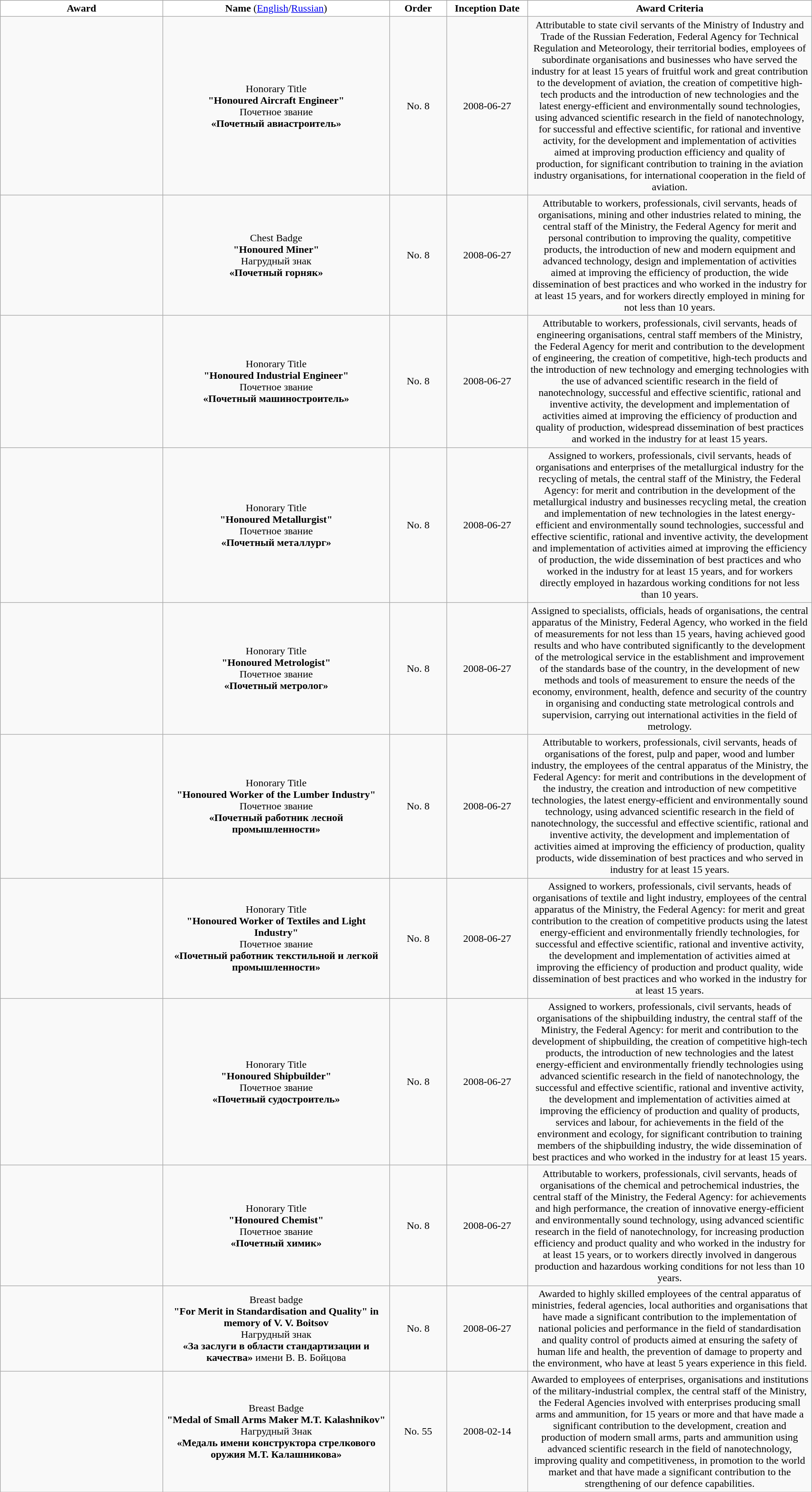<table class="wikitable sortable" width="100%">
<tr>
<td width="20%" bgcolor="#FFFFFF" style="text-align:center;"><strong>Award</strong></td>
<td width="28%" bgcolor="#FFFFFF" style="text-align:center;"><strong>Name</strong> (<a href='#'>English</a>/<a href='#'>Russian</a>)</td>
<td width="07%" bgcolor="#FFFFFF" style="text-align:center;"><strong>Order</strong></td>
<td width="10%" bgcolor="#FFFFFF" style="text-align:center;"><strong>Inception Date</strong></td>
<td width="35%" bgcolor="#FFFFFF" style="text-align:center;"><strong>Award Criteria</strong></td>
</tr>
<tr>
<td></td>
<td style="text-align:center;">Honorary Title<br><strong>"Honoured Aircraft Engineer"</strong><br>Почетное звание<br><strong>«Почетный авиастроитель»</strong></td>
<td style="text-align:center;">No. 8</td>
<td style="text-align:center;">2008-06-27</td>
<td style="text-align:center;">Attributable to state civil servants of the Ministry of Industry and Trade of the Russian Federation, Federal Agency for Technical Regulation and Meteorology, their territorial bodies, employees of subordinate organisations and businesses who have served the industry for at least 15 years of fruitful work and great contribution to the development of aviation, the creation of competitive high-tech products and the introduction of new technologies and the latest energy-efficient and environmentally sound technologies, using advanced scientific research in the field of nanotechnology, for successful and effective scientific, for rational and inventive activity, for the development and implementation of activities aimed at improving production efficiency and quality of production, for significant contribution to training in the aviation industry organisations, for international cooperation in the field of aviation.</td>
</tr>
<tr>
<td></td>
<td style="text-align:center;">Chest Badge<br><strong>"Honoured Miner"</strong><br>Нагрудный знак<br><strong>«Почетный горняк»</strong></td>
<td style="text-align:center;">No. 8</td>
<td style="text-align:center;">2008-06-27</td>
<td style="text-align:center;">Attributable to workers, professionals, civil servants, heads of organisations, mining and other industries related to mining, the central staff of the Ministry, the Federal Agency for merit and personal contribution to improving the quality, competitive products, the introduction of new and modern equipment and advanced technology, design and implementation of activities aimed at improving the efficiency of production, the wide dissemination of best practices and who worked in the industry for at least 15 years, and for workers directly employed in mining for not less than 10 years.</td>
</tr>
<tr>
<td></td>
<td style="text-align:center;">Honorary Title<br><strong>"Honoured Industrial Engineer"</strong><br>Почетное звание<br><strong>«Почетный машиностроитель»</strong></td>
<td style="text-align:center;">No. 8</td>
<td style="text-align:center;">2008-06-27</td>
<td style="text-align:center;">Attributable to workers, professionals, civil servants, heads of engineering organisations, central staff members of the Ministry, the Federal Agency for merit and contribution to the development of engineering, the creation of competitive, high-tech products and the introduction of new technology and emerging technologies with the use of advanced scientific research in the field of nanotechnology, successful and effective scientific, rational and inventive activity, the development and implementation of activities aimed at improving the efficiency of production and quality of production, widespread dissemination of best practices and worked in the industry for at least 15 years.</td>
</tr>
<tr>
<td></td>
<td style="text-align:center;">Honorary Title<br><strong>"Honoured Metallurgist"</strong><br>Почетное звание<br><strong>«Почетный металлург»</strong></td>
<td style="text-align:center;">No. 8</td>
<td style="text-align:center;">2008-06-27</td>
<td style="text-align:center;">Assigned to workers, professionals, civil servants, heads of organisations and enterprises of the metallurgical industry for the recycling of metals, the central staff of the Ministry, the Federal Agency: for merit and contribution in the development of the metallurgical industry and businesses recycling metal, the creation and implementation of new technologies in the latest energy-efficient and environmentally sound technologies, successful and effective scientific, rational and inventive activity, the development and implementation of activities aimed at improving the efficiency of production, the wide dissemination of best practices and who worked in the industry for at least 15 years, and for workers directly employed in hazardous working conditions for not less than 10 years.</td>
</tr>
<tr>
<td></td>
<td style="text-align:center;">Honorary Title<br><strong>"Honoured Metrologist"</strong><br>Почетное звание<br><strong>«Почетный метролог»</strong></td>
<td style="text-align:center;">No. 8</td>
<td style="text-align:center;">2008-06-27</td>
<td style="text-align:center;">Assigned to specialists, officials, heads of organisations, the central apparatus of the Ministry, Federal Agency, who worked in the field of measurements for not less than 15 years, having achieved good results and who have contributed significantly to the development of the metrological service in the establishment and improvement of the standards base of the country, in the development of new methods and tools of measurement to ensure the needs of the economy, environment, health, defence and security of the country in organising and conducting state metrological controls and supervision, carrying out international activities in the field of metrology.</td>
</tr>
<tr>
<td></td>
<td style="text-align:center;">Honorary Title<br><strong>"Honoured Worker of the Lumber Industry"</strong><br>Почетное звание<br><strong>«Почетный работник лесной промышленности»</strong></td>
<td style="text-align:center;">No. 8</td>
<td style="text-align:center;">2008-06-27</td>
<td style="text-align:center;">Attributable to workers, professionals, civil servants, heads of organisations of the forest, pulp and paper, wood and lumber industry, the employees of the central apparatus of the Ministry, the Federal Agency: for merit and contributions in the development of the industry, the creation and introduction of new competitive technologies, the latest energy-efficient and environmentally sound technology, using advanced scientific research in the field of nanotechnology, the successful and effective scientific, rational and inventive activity, the development and implementation of activities aimed at improving the efficiency of production, quality products, wide dissemination of best practices and who served in industry for at least 15 years.</td>
</tr>
<tr>
<td></td>
<td style="text-align:center;">Honorary Title<br><strong>"Honoured Worker of Textiles and Light Industry"</strong><br>Почетное звание<br><strong>«Почетный работник текстильной и легкой промышленности»</strong></td>
<td style="text-align:center;">No. 8</td>
<td style="text-align:center;">2008-06-27</td>
<td style="text-align:center;">Assigned to workers, professionals, civil servants, heads of organisations of textile and light industry, employees of the central apparatus of the Ministry, the Federal Agency: for merit and great contribution to the creation of competitive products using the latest energy-efficient and environmentally friendly technologies, for successful and effective scientific, rational and inventive activity, the development and implementation of activities aimed at improving the efficiency of production and product quality, wide dissemination of best practices and who worked in the industry for at least 15 years.</td>
</tr>
<tr>
<td></td>
<td style="text-align:center;">Honorary Title<br><strong>"Honoured Shipbuilder"</strong><br>Почетное звание<br><strong>«Почетный судостроитель»</strong></td>
<td style="text-align:center;">No. 8</td>
<td style="text-align:center;">2008-06-27</td>
<td style="text-align:center;">Assigned to workers, professionals, civil servants, heads of organisations of the shipbuilding industry, the central staff of the Ministry, the Federal Agency: for merit and contribution to the development of shipbuilding, the creation of competitive high-tech products, the introduction of new technologies and the latest energy-efficient and environmentally friendly technologies using advanced scientific research in the field of nanotechnology, the successful and effective scientific, rational and inventive activity, the development and implementation of activities aimed at improving the efficiency of production and quality of products, services and labour, for achievements in the field of the environment and ecology, for significant contribution to training members of the shipbuilding industry, the wide dissemination of best practices and who worked in the industry for at least 15 years.</td>
</tr>
<tr>
<td></td>
<td style="text-align:center;">Honorary Title<br><strong>"Honoured Chemist"</strong><br>Почетное звание<br><strong>«Почетный химик»</strong></td>
<td style="text-align:center;">No. 8</td>
<td style="text-align:center;">2008-06-27</td>
<td style="text-align:center;">Attributable to workers, professionals, civil servants, heads of organisations of the chemical and petrochemical industries, the central staff of the Ministry, the Federal Agency: for achievements and high performance, the creation of innovative energy-efficient and environmentally sound technology, using advanced scientific research in the field of nanotechnology, for increasing production efficiency and product quality and who worked in the industry for at least 15 years, or to workers directly involved in dangerous production and hazardous working conditions for not less than 10 years.</td>
</tr>
<tr>
<td></td>
<td style="text-align:center;">Breast badge<br><strong>"For Merit in Standardisation and Quality" in memory of V. V. Boitsov </strong><br>Нагрудный знак<br><strong>«За заслуги в области стандартизации и качества»</strong> имени В. В. Бойцова</td>
<td style="text-align:center;">No. 8</td>
<td style="text-align:center;">2008-06-27</td>
<td style="text-align:center;">Awarded to highly skilled employees of the central apparatus of ministries, federal agencies, local authorities and organisations that have made a significant contribution to the implementation of national policies and performance in the field of standardisation and quality control of products aimed at ensuring the safety of human life and health, the prevention of damage to property and the environment, who have at least 5 years experience in this field.</td>
</tr>
<tr>
<td></td>
<td style="text-align:center;">Breast Badge<br><strong>"Medal of Small Arms Maker M.T. Kalashnikov"</strong><br>Нагрудный Знак<br><strong>«Медаль имени конструктора стрелкового оружия М.Т. Калашникова»</strong></td>
<td style="text-align:center;">No. 55</td>
<td style="text-align:center;">2008-02-14</td>
<td style="text-align:center;">Awarded to employees of enterprises, organisations and institutions of the military-industrial complex, the central staff of the Ministry, the Federal Agencies involved with enterprises producing small arms and ammunition, for 15 years or more and that have made a significant contribution to the development, creation and production of modern small arms, parts and ammunition using advanced scientific research in the field of nanotechnology, improving quality and competitiveness, in promotion to the world market and that have made a significant contribution to the strengthening of our defence capabilities.</td>
</tr>
</table>
